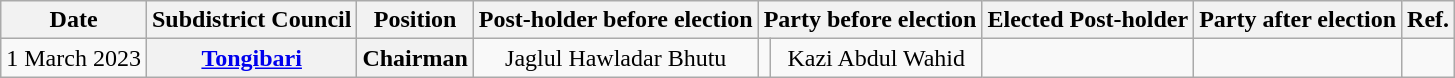<table class="wikitable sortable" style="text-align:center;">
<tr>
<th>Date</th>
<th>Subdistrict Council</th>
<th>Position</th>
<th>Post-holder before election</th>
<th colspan="2">Party before election</th>
<th>Elected  Post-holder</th>
<th colspan="2">Party after election</th>
<th>Ref.</th>
</tr>
<tr>
<td>1 March 2023</td>
<th><a href='#'>Tongibari</a></th>
<th>Chairman </th>
<td>Jaglul Hawladar Bhutu</td>
<td></td>
<td>Kazi Abdul Wahid</td>
<td></td>
<td></td>
</tr>
</table>
